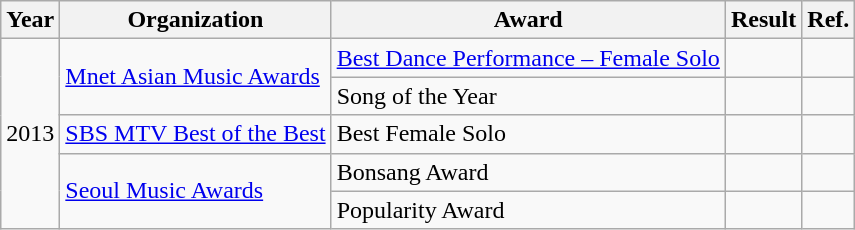<table class="wikitable plainrowheaders">
<tr>
<th scope="col">Year</th>
<th scope="col">Organization</th>
<th scope="col">Award</th>
<th scope="col">Result</th>
<th>Ref.</th>
</tr>
<tr>
<td rowspan="5">2013</td>
<td rowspan="2"><a href='#'>Mnet Asian Music Awards</a></td>
<td><a href='#'>Best Dance Performance – Female Solo</a></td>
<td></td>
<td style="text-align:center"></td>
</tr>
<tr>
<td>Song of the Year</td>
<td></td>
<td style="text-align:center"></td>
</tr>
<tr>
<td><a href='#'>SBS MTV Best of the Best</a></td>
<td>Best Female Solo</td>
<td></td>
<td style="text-align:center"></td>
</tr>
<tr>
<td rowspan="2"><a href='#'>Seoul Music Awards</a></td>
<td>Bonsang Award</td>
<td></td>
<td></td>
</tr>
<tr>
<td>Popularity Award</td>
<td></td>
<td></td>
</tr>
</table>
